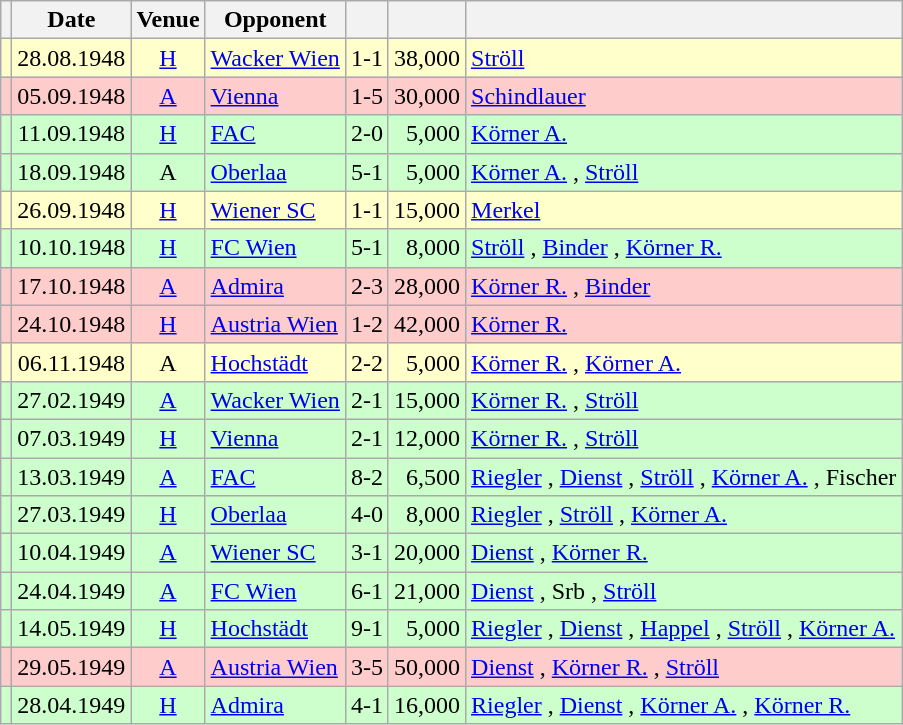<table class="wikitable" Style="text-align: center">
<tr>
<th></th>
<th>Date</th>
<th>Venue</th>
<th>Opponent</th>
<th></th>
<th></th>
<th></th>
</tr>
<tr style="background:#ffc">
<td></td>
<td>28.08.1948</td>
<td><a href='#'>H</a></td>
<td align="left"><a href='#'>Wacker Wien</a></td>
<td>1-1</td>
<td align="right">38,000</td>
<td align="left"><a href='#'>Ströll</a> </td>
</tr>
<tr style="background:#fcc">
<td></td>
<td>05.09.1948</td>
<td><a href='#'>A</a></td>
<td align="left"><a href='#'>Vienna</a></td>
<td>1-5</td>
<td align="right">30,000</td>
<td align="left"><a href='#'>Schindlauer</a> </td>
</tr>
<tr style="background:#cfc">
<td></td>
<td>11.09.1948</td>
<td><a href='#'>H</a></td>
<td align="left"><a href='#'>FAC</a></td>
<td>2-0</td>
<td align="right">5,000</td>
<td align="left"><a href='#'>Körner A.</a>  </td>
</tr>
<tr style="background:#cfc">
<td></td>
<td>18.09.1948</td>
<td>A</td>
<td align="left"><a href='#'>Oberlaa</a></td>
<td>5-1</td>
<td align="right">5,000</td>
<td align="left"><a href='#'>Körner A.</a> , <a href='#'>Ströll</a>    </td>
</tr>
<tr style="background:#ffc">
<td></td>
<td>26.09.1948</td>
<td><a href='#'>H</a></td>
<td align="left"><a href='#'>Wiener SC</a></td>
<td>1-1</td>
<td align="right">15,000</td>
<td align="left"><a href='#'>Merkel</a> </td>
</tr>
<tr style="background:#cfc">
<td></td>
<td>10.10.1948</td>
<td><a href='#'>H</a></td>
<td align="left"><a href='#'>FC Wien</a></td>
<td>5-1</td>
<td align="right">8,000</td>
<td align="left"><a href='#'>Ströll</a>   , <a href='#'>Binder</a> , <a href='#'>Körner R.</a> </td>
</tr>
<tr style="background:#fcc">
<td></td>
<td>17.10.1948</td>
<td><a href='#'>A</a></td>
<td align="left"><a href='#'>Admira</a></td>
<td>2-3</td>
<td align="right">28,000</td>
<td align="left"><a href='#'>Körner R.</a> , <a href='#'>Binder</a> </td>
</tr>
<tr style="background:#fcc">
<td></td>
<td>24.10.1948</td>
<td><a href='#'>H</a></td>
<td align="left"><a href='#'>Austria Wien</a></td>
<td>1-2</td>
<td align="right">42,000</td>
<td align="left"><a href='#'>Körner R.</a> </td>
</tr>
<tr style="background:#ffc">
<td></td>
<td>06.11.1948</td>
<td>A</td>
<td align="left"><a href='#'>Hochstädt</a></td>
<td>2-2</td>
<td align="right">5,000</td>
<td align="left"><a href='#'>Körner R.</a> , <a href='#'>Körner A.</a> </td>
</tr>
<tr style="background:#cfc">
<td></td>
<td>27.02.1949</td>
<td><a href='#'>A</a></td>
<td align="left"><a href='#'>Wacker Wien</a></td>
<td>2-1</td>
<td align="right">15,000</td>
<td align="left"><a href='#'>Körner R.</a> , <a href='#'>Ströll</a> </td>
</tr>
<tr style="background:#cfc">
<td></td>
<td>07.03.1949</td>
<td><a href='#'>H</a></td>
<td align="left"><a href='#'>Vienna</a></td>
<td>2-1</td>
<td align="right">12,000</td>
<td align="left"><a href='#'>Körner R.</a> , <a href='#'>Ströll</a> </td>
</tr>
<tr style="background:#cfc">
<td></td>
<td>13.03.1949</td>
<td><a href='#'>A</a></td>
<td align="left"><a href='#'>FAC</a></td>
<td>8-2</td>
<td align="right">6,500</td>
<td align="left"><a href='#'>Riegler</a> , <a href='#'>Dienst</a>  , <a href='#'>Ströll</a> , <a href='#'>Körner A.</a>   , Fischer </td>
</tr>
<tr style="background:#cfc">
<td></td>
<td>27.03.1949</td>
<td><a href='#'>H</a></td>
<td align="left"><a href='#'>Oberlaa</a></td>
<td>4-0</td>
<td align="right">8,000</td>
<td align="left"><a href='#'>Riegler</a>  , <a href='#'>Ströll</a> , <a href='#'>Körner A.</a> </td>
</tr>
<tr style="background:#cfc">
<td></td>
<td>10.04.1949</td>
<td><a href='#'>A</a></td>
<td align="left"><a href='#'>Wiener SC</a></td>
<td>3-1</td>
<td align="right">20,000</td>
<td align="left"><a href='#'>Dienst</a>  , <a href='#'>Körner R.</a> </td>
</tr>
<tr style="background:#cfc">
<td></td>
<td>24.04.1949</td>
<td><a href='#'>A</a></td>
<td align="left"><a href='#'>FC Wien</a></td>
<td>6-1</td>
<td align="right">21,000</td>
<td align="left"><a href='#'>Dienst</a>    , Srb , <a href='#'>Ströll</a> </td>
</tr>
<tr style="background:#cfc">
<td></td>
<td>14.05.1949</td>
<td><a href='#'>H</a></td>
<td align="left"><a href='#'>Hochstädt</a></td>
<td>9-1</td>
<td align="right">5,000</td>
<td align="left"><a href='#'>Riegler</a>    , <a href='#'>Dienst</a>  , <a href='#'>Happel</a> , <a href='#'>Ströll</a> , <a href='#'>Körner A.</a> </td>
</tr>
<tr style="background:#fcc">
<td></td>
<td>29.05.1949</td>
<td><a href='#'>A</a></td>
<td align="left"><a href='#'>Austria Wien</a></td>
<td>3-5</td>
<td align="right">50,000</td>
<td align="left"><a href='#'>Dienst</a> , <a href='#'>Körner R.</a> , <a href='#'>Ströll</a> </td>
</tr>
<tr style="background:#cfc">
<td></td>
<td>28.04.1949</td>
<td><a href='#'>H</a></td>
<td align="left"><a href='#'>Admira</a></td>
<td>4-1</td>
<td align="right">16,000</td>
<td align="left"><a href='#'>Riegler</a> , <a href='#'>Dienst</a> , <a href='#'>Körner A.</a> , <a href='#'>Körner R.</a> </td>
</tr>
</table>
